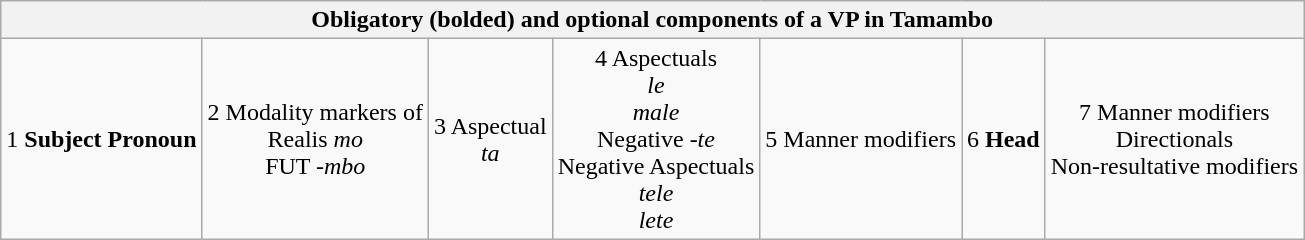<table class="wikitable" style="text-align: center;">
<tr>
<th colspan="7">Obligatory (bolded) and optional components of a VP in Tamambo<strong></strong></th>
</tr>
<tr>
<td>1 <strong>Subject Pronoun</strong></td>
<td>2 Modality markers of<br>Realis <em>mo</em><br>FUT <em>-mbo</em></td>
<td>3 Aspectual<br><em>ta</em></td>
<td>4 Aspectuals<br><em>le</em><br><em>male</em><br>Negative <em>-te</em><br>Negative Aspectuals<br><em>tele</em><br><em>lete</em>
<br></td>
<td>5 Manner modifiers</td>
<td>6 <strong>Head</strong></td>
<td>7 Manner modifiers<br>Directionals<br>Non-resultative modifiers</td>
</tr>
</table>
